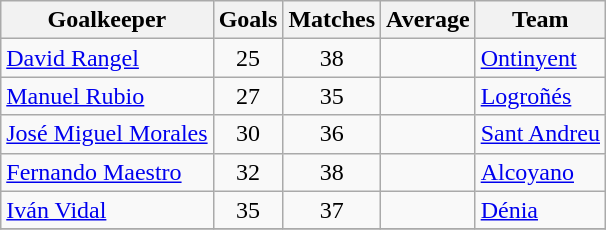<table class="wikitable sortable">
<tr>
<th>Goalkeeper</th>
<th>Goals</th>
<th>Matches</th>
<th>Average</th>
<th>Team</th>
</tr>
<tr>
<td> <a href='#'>David Rangel</a></td>
<td align=center>25</td>
<td align=center>38</td>
<td align=center></td>
<td><a href='#'>Ontinyent</a></td>
</tr>
<tr>
<td> <a href='#'>Manuel Rubio</a></td>
<td align=center>27</td>
<td align=center>35</td>
<td align=center></td>
<td><a href='#'>Logroñés</a></td>
</tr>
<tr>
<td> <a href='#'>José Miguel Morales</a></td>
<td align=center>30</td>
<td align=center>36</td>
<td align=center></td>
<td><a href='#'>Sant Andreu</a></td>
</tr>
<tr>
<td> <a href='#'>Fernando Maestro</a></td>
<td align=center>32</td>
<td align=center>38</td>
<td align=center></td>
<td><a href='#'>Alcoyano</a></td>
</tr>
<tr>
<td> <a href='#'>Iván Vidal</a></td>
<td align=center>35</td>
<td align=center>37</td>
<td align=center></td>
<td><a href='#'>Dénia</a></td>
</tr>
<tr>
</tr>
</table>
